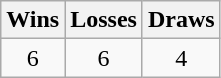<table class="wikitable">
<tr>
<th>Wins</th>
<th>Losses</th>
<th>Draws</th>
</tr>
<tr>
<td align=center>6</td>
<td align=center>6</td>
<td align=center>4</td>
</tr>
</table>
